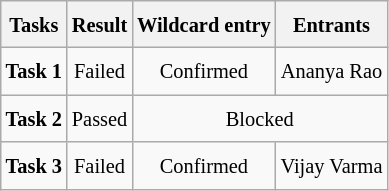<table class="wikitable" style=" text-align:center; font-size:85%; line-height:25px; width:auto;">
<tr>
<th>Tasks</th>
<th>Result</th>
<th>Wildcard entry</th>
<th>Entrants</th>
</tr>
<tr>
<td><strong>Task 1</strong></td>
<td>Failed</td>
<td>Confirmed</td>
<td>Ananya Rao</td>
</tr>
<tr>
<td><strong>Task 2</strong></td>
<td>Passed</td>
<td colspan="2">Blocked</td>
</tr>
<tr>
<td><strong>Task 3</strong></td>
<td>Failed</td>
<td>Confirmed</td>
<td>Vijay Varma</td>
</tr>
</table>
